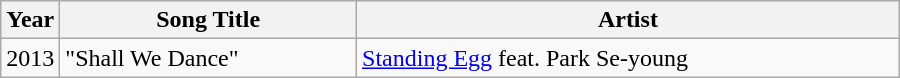<table class="wikitable" style="width:600px">
<tr>
<th width=10>Year</th>
<th>Song Title</th>
<th>Artist</th>
</tr>
<tr>
<td>2013</td>
<td>"Shall We Dance"</td>
<td><a href='#'>Standing Egg</a> feat. Park Se-young</td>
</tr>
</table>
